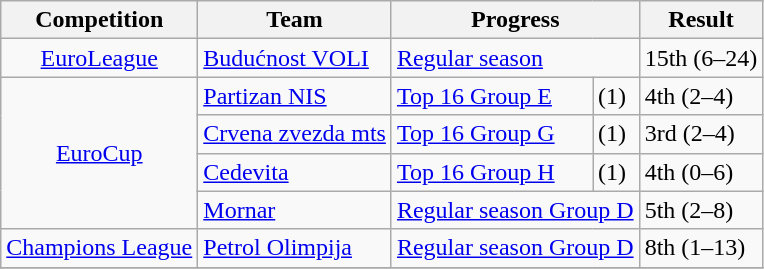<table class="wikitable">
<tr>
<th>Competition</th>
<th>Team</th>
<th colspan=2>Progress</th>
<th>Result</th>
</tr>
<tr>
<td align="center"><a href='#'>EuroLeague</a></td>
<td> <a href='#'>Budućnost VOLI</a></td>
<td colspan=2><a href='#'>Regular season</a></td>
<td>15th (6–24)</td>
</tr>
<tr>
<td rowspan="4" align="center"><a href='#'>EuroCup</a></td>
<td> <a href='#'>Partizan NIS</a></td>
<td><a href='#'>Top 16 Group E</a></td>
<td>(1)</td>
<td>4th (2–4)</td>
</tr>
<tr>
<td> <a href='#'>Crvena zvezda mts</a></td>
<td><a href='#'>Top 16 Group G</a></td>
<td>(1)</td>
<td>3rd (2–4)</td>
</tr>
<tr>
<td> <a href='#'>Cedevita</a></td>
<td><a href='#'>Top 16 Group H</a></td>
<td>(1)</td>
<td>4th (0–6)</td>
</tr>
<tr>
<td> <a href='#'>Mornar</a></td>
<td colspan=2><a href='#'>Regular season Group D</a></td>
<td>5th (2–8)</td>
</tr>
<tr>
<td align="center"><a href='#'>Champions League</a></td>
<td> <a href='#'>Petrol Olimpija</a></td>
<td colspan=2><a href='#'>Regular season Group D</a></td>
<td>8th (1–13)</td>
</tr>
<tr>
</tr>
</table>
